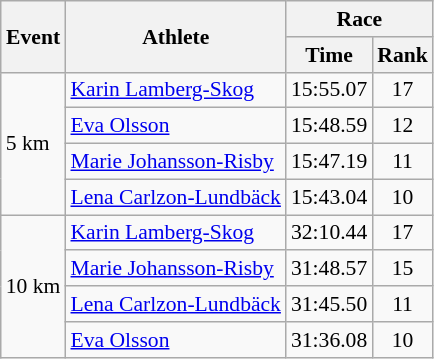<table class="wikitable" border="1" style="font-size:90%">
<tr>
<th rowspan=2>Event</th>
<th rowspan=2>Athlete</th>
<th colspan=2>Race</th>
</tr>
<tr>
<th>Time</th>
<th>Rank</th>
</tr>
<tr>
<td rowspan=4>5 km</td>
<td><a href='#'>Karin Lamberg-Skog</a></td>
<td align=center>15:55.07</td>
<td align=center>17</td>
</tr>
<tr>
<td><a href='#'>Eva Olsson</a></td>
<td align=center>15:48.59</td>
<td align=center>12</td>
</tr>
<tr>
<td><a href='#'>Marie Johansson-Risby</a></td>
<td align=center>15:47.19</td>
<td align=center>11</td>
</tr>
<tr>
<td><a href='#'>Lena Carlzon-Lundbäck</a></td>
<td align=center>15:43.04</td>
<td align=center>10</td>
</tr>
<tr>
<td rowspan=4>10 km</td>
<td><a href='#'>Karin Lamberg-Skog</a></td>
<td align=center>32:10.44</td>
<td align=center>17</td>
</tr>
<tr>
<td><a href='#'>Marie Johansson-Risby</a></td>
<td align=center>31:48.57</td>
<td align=center>15</td>
</tr>
<tr>
<td><a href='#'>Lena Carlzon-Lundbäck</a></td>
<td align=center>31:45.50</td>
<td align=center>11</td>
</tr>
<tr>
<td><a href='#'>Eva Olsson</a></td>
<td align=center>31:36.08</td>
<td align=center>10</td>
</tr>
</table>
